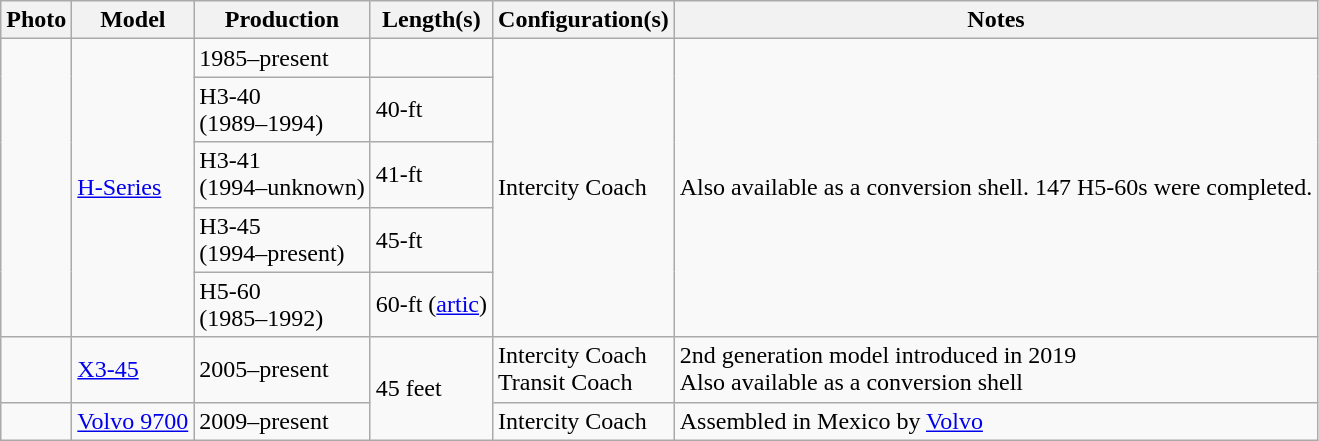<table class="wikitable" style="font-size:100%;text-align:left;">
<tr>
<th>Photo</th>
<th>Model</th>
<th>Production</th>
<th>Length(s)</th>
<th>Configuration(s)</th>
<th>Notes</th>
</tr>
<tr>
<td rowspan=5><br></td>
<td rowspan=5><a href='#'>H-Series</a><br></td>
<td>1985–present</td>
<td> </td>
<td rowspan=5>Intercity Coach</td>
<td rowspan=5>Also available as a conversion shell. 147 H5-60s were completed.</td>
</tr>
<tr>
<td>H3-40<br>(1989–1994)</td>
<td>40-ft</td>
</tr>
<tr>
<td>H3-41<br>(1994–unknown)</td>
<td>41-ft</td>
</tr>
<tr>
<td>H3-45<br>(1994–present)</td>
<td>45-ft</td>
</tr>
<tr>
<td>H5-60<br>(1985–1992)</td>
<td>60-ft (<a href='#'>artic</a>)</td>
</tr>
<tr>
<td><br></td>
<td><a href='#'>X3-45</a></td>
<td>2005–present</td>
<td rowspan="2">45 feet</td>
<td>Intercity Coach<br>Transit Coach</td>
<td>2nd generation model introduced in 2019<br>Also available as a conversion shell</td>
</tr>
<tr>
<td><br></td>
<td><a href='#'>Volvo 9700</a><br></td>
<td>2009–present</td>
<td>Intercity Coach</td>
<td>Assembled in Mexico by <a href='#'>Volvo</a></td>
</tr>
</table>
